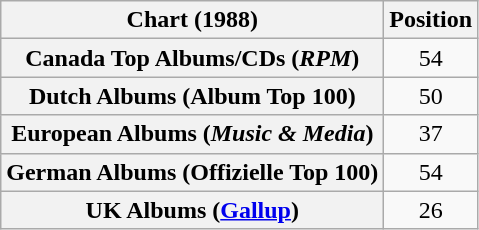<table class="wikitable sortable plainrowheaders" style="text-align:center">
<tr>
<th scope="col">Chart (1988)</th>
<th scope="col">Position</th>
</tr>
<tr>
<th scope="row">Canada Top Albums/CDs (<em>RPM</em>)</th>
<td>54</td>
</tr>
<tr>
<th scope="row">Dutch Albums (Album Top 100)</th>
<td>50</td>
</tr>
<tr>
<th scope="row">European Albums (<em>Music & Media</em>)</th>
<td>37</td>
</tr>
<tr>
<th scope="row">German Albums (Offizielle Top 100)</th>
<td>54</td>
</tr>
<tr>
<th scope="row">UK Albums (<a href='#'>Gallup</a>)</th>
<td>26</td>
</tr>
</table>
